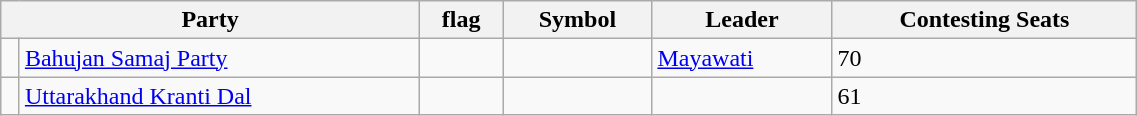<table class="wikitable" width="60%">
<tr>
<th colspan="2">Party</th>
<th>flag</th>
<th>Symbol</th>
<th>Leader</th>
<th>Contesting Seats</th>
</tr>
<tr>
<td></td>
<td><a href='#'>Bahujan Samaj Party</a></td>
<td></td>
<td></td>
<td><a href='#'>Mayawati</a></td>
<td>70</td>
</tr>
<tr>
<td></td>
<td><a href='#'>Uttarakhand Kranti Dal</a></td>
<td></td>
<td></td>
<td></td>
<td>61</td>
</tr>
</table>
